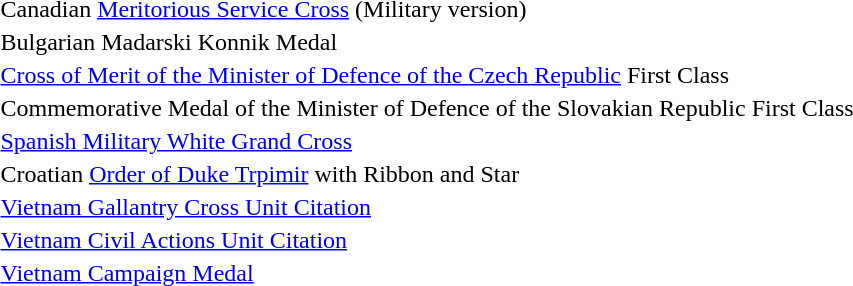<table>
<tr>
<td></td>
<td>Canadian <a href='#'>Meritorious Service Cross</a> (Military version)</td>
</tr>
<tr>
<td></td>
<td>Bulgarian Madarski Konnik Medal </td>
</tr>
<tr>
<td></td>
<td><a href='#'>Cross of Merit of the Minister of Defence of the Czech Republic</a> First Class </td>
</tr>
<tr>
<td></td>
<td>Commemorative Medal of the Minister of Defence of the Slovakian Republic First Class </td>
</tr>
<tr>
<td></td>
<td><a href='#'>Spanish Military White Grand Cross</a></td>
</tr>
<tr>
<td></td>
<td>Croatian <a href='#'>Order of Duke Trpimir</a> with Ribbon and Star </td>
</tr>
<tr>
<td></td>
<td><a href='#'>Vietnam Gallantry Cross Unit Citation</a></td>
</tr>
<tr>
<td></td>
<td><a href='#'>Vietnam Civil Actions Unit Citation</a></td>
</tr>
<tr>
<td></td>
<td><a href='#'>Vietnam Campaign Medal</a></td>
</tr>
</table>
